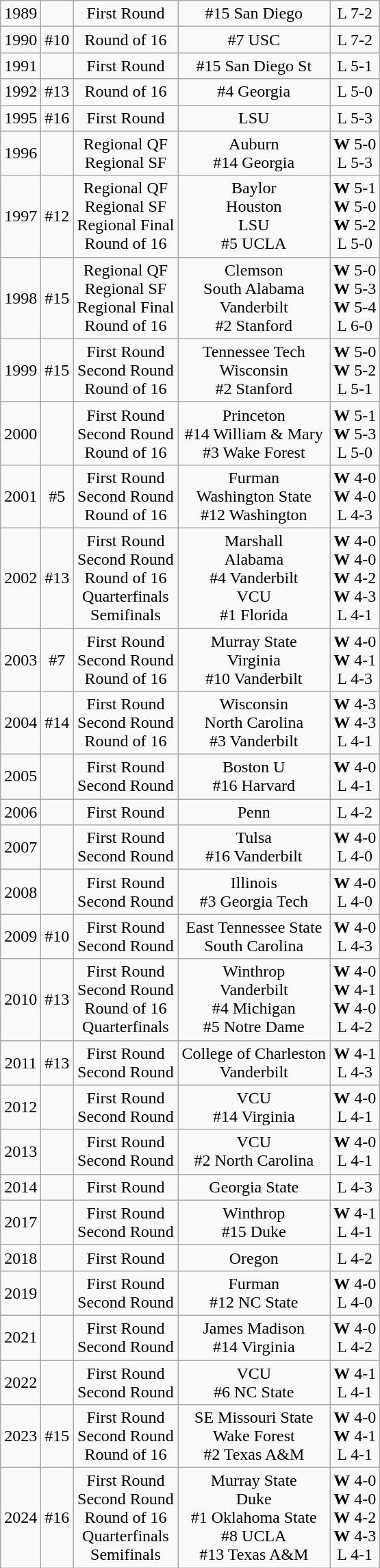<table class="wikitable">
<tr align="center">
<td>1989</td>
<td></td>
<td>First Round</td>
<td>#15 San Diego</td>
<td>L 7-2</td>
</tr>
<tr align="center">
<td>1990</td>
<td>#10</td>
<td>Round of 16</td>
<td>#7 USC</td>
<td>L 7-2</td>
</tr>
<tr align="center">
<td>1991</td>
<td></td>
<td>First Round</td>
<td>#15 San Diego St</td>
<td>L 5-1</td>
</tr>
<tr align="center">
<td>1992</td>
<td>#13</td>
<td>Round of 16</td>
<td>#4 Georgia</td>
<td>L 5-0</td>
</tr>
<tr align="center">
<td>1995</td>
<td>#16</td>
<td>First Round</td>
<td>LSU</td>
<td>L 5-3</td>
</tr>
<tr align="center">
<td>1996</td>
<td></td>
<td>Regional QF <br> Regional SF</td>
<td>Auburn <br> #14 Georgia</td>
<td><strong>W</strong> 5-0 <br> L 5-3</td>
</tr>
<tr align="center">
<td>1997</td>
<td>#12</td>
<td>Regional QF <br> Regional SF <br> Regional Final <br> Round of 16</td>
<td>Baylor <br> Houston <br> LSU <br> #5 UCLA</td>
<td><strong>W</strong> 5-1 <br> <strong>W</strong> 5-0 <br> <strong>W</strong> 5-2 <br> L 5-0</td>
</tr>
<tr align="center">
<td>1998</td>
<td>#15</td>
<td>Regional QF <br> Regional SF <br> Regional Final <br> Round of 16</td>
<td>Clemson <br> South Alabama <br> Vanderbilt <br> #2 Stanford</td>
<td><strong>W</strong> 5-0 <br> <strong>W</strong> 5-3 <br> <strong>W</strong> 5-4 <br> L 6-0</td>
</tr>
<tr align="center">
<td>1999</td>
<td>#15</td>
<td>First Round <br> Second Round <br> Round of 16</td>
<td>Tennessee Tech <br> Wisconsin <br> #2 Stanford</td>
<td><strong>W</strong> 5-0 <br> <strong>W</strong> 5-2 <br> L 5-1</td>
</tr>
<tr align="center">
<td>2000</td>
<td></td>
<td>First Round <br> Second Round <br> Round of 16</td>
<td>Princeton <br> #14 William & Mary <br> #3 Wake Forest</td>
<td><strong>W</strong> 5-1 <br> <strong>W</strong> 5-3 <br> L 5-0</td>
</tr>
<tr align="center">
<td>2001</td>
<td>#5</td>
<td>First Round <br> Second Round <br> Round of 16</td>
<td>Furman <br> Washington State <br> #12 Washington</td>
<td><strong>W</strong> 4-0 <br> <strong>W</strong> 4-0 <br> L 4-3</td>
</tr>
<tr align="center">
<td>2002</td>
<td>#13</td>
<td>First Round <br> Second Round <br> Round of 16 <br> Quarterfinals <br> Semifinals</td>
<td>Marshall <br> Alabama <br> #4 Vanderbilt <br> VCU <br> #1 Florida</td>
<td><strong>W</strong> 4-0 <br> <strong>W</strong> 4-0 <br> <strong>W</strong> 4-2 <br> <strong>W</strong> 4-3 <br> L 4-1</td>
</tr>
<tr align="center">
<td>2003</td>
<td>#7</td>
<td>First Round <br> Second Round <br> Round of 16</td>
<td>Murray State <br> Virginia <br> #10 Vanderbilt</td>
<td><strong>W</strong> 4-0 <br> <strong>W</strong> 4-1 <br> L 4-3</td>
</tr>
<tr align="center">
<td>2004</td>
<td>#14</td>
<td>First Round <br> Second Round <br> Round of 16</td>
<td>Wisconsin <br> North Carolina <br> #3 Vanderbilt</td>
<td><strong>W</strong> 4-3 <br> <strong>W</strong> 4-3 <br> L 4-1 <br></td>
</tr>
<tr align="center">
<td>2005</td>
<td></td>
<td>First Round <br> Second Round</td>
<td>Boston U <br> #16 Harvard</td>
<td><strong>W</strong> 4-0 <br> L 4-1</td>
</tr>
<tr align="center">
<td>2006</td>
<td></td>
<td>First Round</td>
<td>Penn</td>
<td>L 4-2</td>
</tr>
<tr align="center">
<td>2007</td>
<td></td>
<td>First Round <br> Second Round</td>
<td>Tulsa <br> #16 Vanderbilt</td>
<td><strong>W</strong> 4-0 <br> L 4-0</td>
</tr>
<tr align="center">
<td>2008</td>
<td></td>
<td>First Round <br> Second Round</td>
<td>Illinois <br> #3 Georgia Tech</td>
<td><strong>W</strong> 4-0 <br> L 4-0</td>
</tr>
<tr align="center">
<td>2009</td>
<td>#10</td>
<td>First Round <br> Second Round</td>
<td>East Tennessee State <br> South Carolina</td>
<td><strong>W</strong> 4-0 <br> L 4-3</td>
</tr>
<tr align="center">
<td>2010</td>
<td>#13</td>
<td>First Round <br> Second Round <br> Round of 16 <br> Quarterfinals</td>
<td>Winthrop <br> Vanderbilt <br> #4 Michigan <br> #5 Notre Dame</td>
<td><strong>W</strong> 4-0 <br> <strong>W</strong> 4-1 <br> <strong>W</strong> 4-0 <br> L 4-2</td>
</tr>
<tr align="center">
<td>2011</td>
<td>#13</td>
<td>First Round <br> Second Round</td>
<td>College of Charleston <br> Vanderbilt</td>
<td><strong>W</strong> 4-1 <br> L 4-3</td>
</tr>
<tr align="center">
<td>2012</td>
<td></td>
<td>First Round <br> Second Round</td>
<td>VCU <br> #14 Virginia</td>
<td><strong>W</strong> 4-0 <br> L 4-1</td>
</tr>
<tr align="center">
<td>2013</td>
<td></td>
<td>First Round <br> Second Round</td>
<td>VCU <br> #2 North Carolina</td>
<td><strong>W</strong> 4-0 <br> L 4-1</td>
</tr>
<tr align="center">
<td>2014</td>
<td></td>
<td>First Round</td>
<td>Georgia State</td>
<td>L 4-3</td>
</tr>
<tr align="center">
<td>2017</td>
<td></td>
<td>First Round <br> Second Round</td>
<td>Winthrop <br> #15 Duke</td>
<td><strong>W</strong> 4-1 <br> L 4-1</td>
</tr>
<tr align="center">
<td>2018</td>
<td></td>
<td>First Round</td>
<td>Oregon</td>
<td>L 4-2</td>
</tr>
<tr align="center">
<td>2019</td>
<td></td>
<td>First Round <br> Second Round</td>
<td>Furman <br> #12 NC State</td>
<td><strong>W</strong> 4-0 <br> L 4-0</td>
</tr>
<tr align="center">
<td>2021</td>
<td></td>
<td>First Round <br> Second Round</td>
<td>James Madison <br> #14 Virginia</td>
<td><strong>W</strong> 4-0 <br> L 4-2</td>
</tr>
<tr align="center">
<td>2022</td>
<td></td>
<td>First Round <br> Second Round</td>
<td>VCU <br> #6 NC State</td>
<td><strong>W</strong> 4-1 <br> L 4-1</td>
</tr>
<tr align="center">
<td>2023</td>
<td>#15</td>
<td>First Round <br> Second Round <br> Round of 16</td>
<td>SE Missouri State <br> Wake Forest <br> #2 Texas A&M</td>
<td><strong>W</strong> 4-0 <br> <strong>W</strong> 4-1 <br> L 4-1</td>
</tr>
<tr align="center">
<td>2024</td>
<td>#16</td>
<td>First Round  <br> Second Round <br> Round of 16 <br> Quarterfinals <br> Semifinals</td>
<td>Murray State <br> Duke <br> #1 Oklahoma State <br> #8 UCLA <br> #13 Texas A&M</td>
<td><strong>W</strong> 4-0 <br> <strong>W</strong> 4-0 <br> <strong>W</strong> 4-2 <br> <strong>W</strong> 4-3 <br> L 4-1</td>
</tr>
</table>
